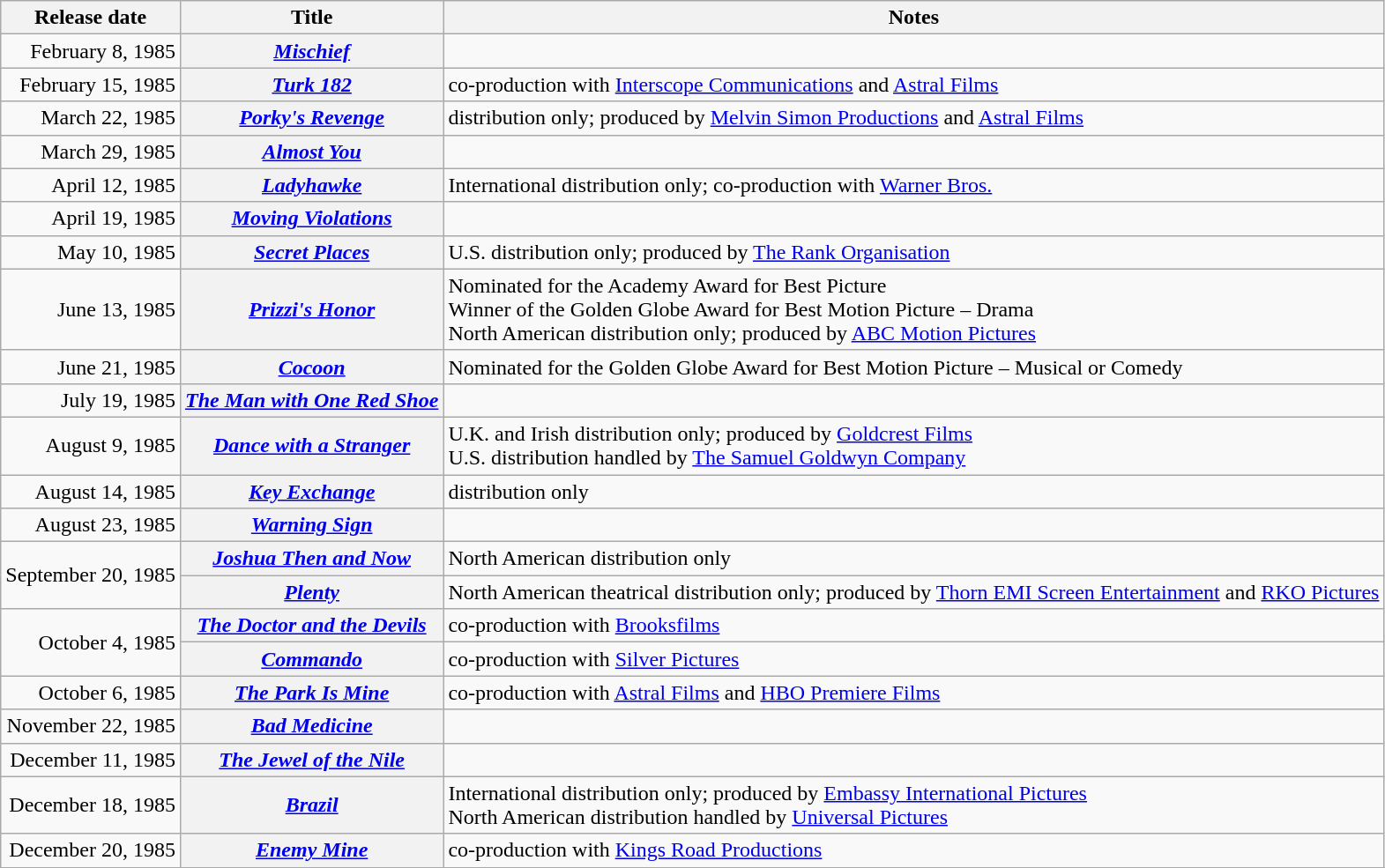<table class="wikitable plainrowheaders sortable">
<tr>
<th scope="col">Release date</th>
<th scope="col">Title</th>
<th scope="col" class="unsortable">Notes</th>
</tr>
<tr>
<td style="text-align:right;">February 8, 1985</td>
<th scope="row"><em><a href='#'>Mischief</a></em></th>
<td></td>
</tr>
<tr>
<td style="text-align:right;">February 15, 1985</td>
<th scope="row"><em><a href='#'>Turk 182</a></em></th>
<td>co-production with <a href='#'>Interscope Communications</a> and <a href='#'>Astral Films</a></td>
</tr>
<tr>
<td style="text-align:right;">March 22, 1985</td>
<th scope="row"><em><a href='#'>Porky's Revenge</a></em></th>
<td>distribution only; produced by <a href='#'>Melvin Simon Productions</a> and <a href='#'>Astral Films</a></td>
</tr>
<tr>
<td style="text-align:right;">March 29, 1985</td>
<th scope="row"><em><a href='#'>Almost You</a></em></th>
<td></td>
</tr>
<tr>
<td style="text-align:right;">April 12, 1985</td>
<th scope="row"><em><a href='#'>Ladyhawke</a></em></th>
<td>International distribution only; co-production with <a href='#'>Warner Bros.</a></td>
</tr>
<tr>
<td style="text-align:right;">April 19, 1985</td>
<th scope="row"><em><a href='#'>Moving Violations</a></em></th>
<td></td>
</tr>
<tr>
<td style="text-align:right;">May 10, 1985</td>
<th scope="row"><em><a href='#'>Secret Places</a></em></th>
<td>U.S. distribution only; produced by <a href='#'>The Rank Organisation</a></td>
</tr>
<tr>
<td style="text-align:right;">June 13, 1985</td>
<th scope="row"><em><a href='#'>Prizzi's Honor</a></em></th>
<td>Nominated for the Academy Award for Best Picture<br>Winner of the Golden Globe Award for Best Motion Picture – Drama<br>North American distribution only; produced by <a href='#'>ABC Motion Pictures</a></td>
</tr>
<tr>
<td style="text-align:right;">June 21, 1985</td>
<th scope="row"><em><a href='#'>Cocoon</a></em></th>
<td>Nominated for the Golden Globe Award for Best Motion Picture – Musical or Comedy</td>
</tr>
<tr>
<td style="text-align:right;">July 19, 1985</td>
<th scope="row"><em><a href='#'>The Man with One Red Shoe</a></em></th>
<td></td>
</tr>
<tr>
<td style="text-align:right;">August 9, 1985</td>
<th scope="row"><em><a href='#'>Dance with a Stranger</a></em></th>
<td>U.K. and Irish distribution only; produced by <a href='#'>Goldcrest Films</a><br>U.S. distribution handled by <a href='#'>The Samuel Goldwyn Company</a></td>
</tr>
<tr>
<td style="text-align:right;">August 14, 1985</td>
<th scope="row"><em><a href='#'>Key Exchange</a></em></th>
<td>distribution only</td>
</tr>
<tr>
<td style="text-align:right;">August 23, 1985</td>
<th scope="row"><em><a href='#'>Warning Sign</a></em></th>
<td></td>
</tr>
<tr>
<td style="text-align:right;" rowspan="2">September 20, 1985</td>
<th scope="row"><em><a href='#'>Joshua Then and Now</a></em></th>
<td>North American distribution only</td>
</tr>
<tr>
<th scope="row"><em><a href='#'>Plenty</a></em></th>
<td>North American theatrical distribution only; produced by <a href='#'>Thorn EMI Screen Entertainment</a> and <a href='#'>RKO Pictures</a></td>
</tr>
<tr>
<td style="text-align:right;" rowspan="2">October 4, 1985</td>
<th scope="row"><em><a href='#'>The Doctor and the Devils</a></em></th>
<td>co-production with <a href='#'>Brooksfilms</a></td>
</tr>
<tr>
<th scope="row"><em><a href='#'>Commando</a></em></th>
<td>co-production with <a href='#'>Silver Pictures</a></td>
</tr>
<tr>
<td style="text-align:right;">October 6, 1985</td>
<th scope="row"><em><a href='#'>The Park Is Mine</a></em></th>
<td>co-production with <a href='#'>Astral Films</a> and <a href='#'>HBO Premiere Films</a></td>
</tr>
<tr>
<td style="text-align:right;">November 22, 1985</td>
<th scope="row"><em><a href='#'>Bad Medicine</a></em></th>
<td></td>
</tr>
<tr>
<td style="text-align:right;">December 11, 1985</td>
<th scope="row"><em><a href='#'>The Jewel of the Nile</a></em></th>
<td></td>
</tr>
<tr>
<td style="text-align:right;">December 18, 1985</td>
<th scope="row"><em><a href='#'>Brazil</a></em></th>
<td>International distribution only; produced by <a href='#'>Embassy International Pictures</a><br>North American distribution handled by <a href='#'>Universal Pictures</a></td>
</tr>
<tr>
<td style="text-align:right;">December 20, 1985</td>
<th scope="row"><em><a href='#'>Enemy Mine</a></em></th>
<td>co-production with <a href='#'>Kings Road Productions</a></td>
</tr>
<tr>
</tr>
</table>
